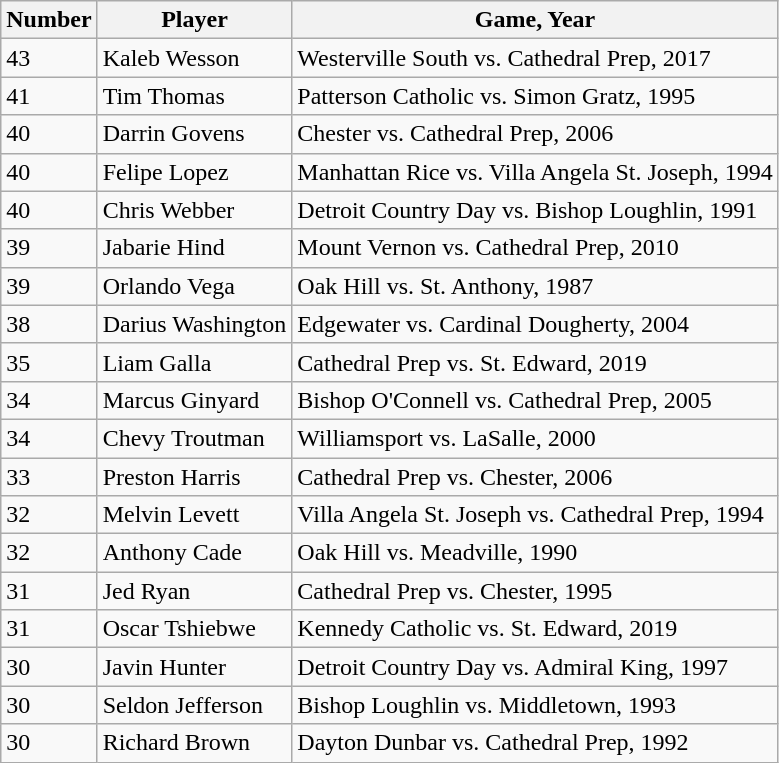<table class="wikitable">
<tr>
<th>Number</th>
<th>Player</th>
<th>Game, Year</th>
</tr>
<tr>
<td>43</td>
<td>Kaleb Wesson</td>
<td>Westerville South vs. Cathedral Prep, 2017</td>
</tr>
<tr>
<td>41</td>
<td>Tim Thomas</td>
<td>Patterson Catholic vs. Simon Gratz, 1995</td>
</tr>
<tr>
<td>40</td>
<td>Darrin Govens</td>
<td>Chester vs. Cathedral Prep, 2006</td>
</tr>
<tr>
<td>40</td>
<td>Felipe Lopez</td>
<td>Manhattan Rice vs. Villa Angela St. Joseph, 1994</td>
</tr>
<tr>
<td>40</td>
<td>Chris Webber</td>
<td>Detroit Country Day vs. Bishop Loughlin, 1991</td>
</tr>
<tr>
<td>39</td>
<td>Jabarie Hind</td>
<td>Mount Vernon vs. Cathedral Prep, 2010</td>
</tr>
<tr>
<td>39</td>
<td>Orlando Vega</td>
<td>Oak Hill vs. St. Anthony, 1987</td>
</tr>
<tr>
<td>38</td>
<td>Darius Washington</td>
<td>Edgewater vs. Cardinal Dougherty, 2004</td>
</tr>
<tr>
<td>35</td>
<td>Liam Galla</td>
<td>Cathedral Prep vs. St. Edward, 2019</td>
</tr>
<tr>
<td>34</td>
<td>Marcus Ginyard</td>
<td>Bishop O'Connell vs. Cathedral Prep, 2005</td>
</tr>
<tr>
<td>34</td>
<td>Chevy Troutman</td>
<td>Williamsport vs. LaSalle, 2000</td>
</tr>
<tr>
<td>33</td>
<td>Preston Harris</td>
<td>Cathedral Prep vs. Chester, 2006</td>
</tr>
<tr>
<td>32</td>
<td>Melvin Levett</td>
<td>Villa Angela St. Joseph vs. Cathedral Prep, 1994</td>
</tr>
<tr>
<td>32</td>
<td>Anthony Cade</td>
<td>Oak Hill vs. Meadville, 1990</td>
</tr>
<tr>
<td>31</td>
<td>Jed Ryan</td>
<td>Cathedral Prep vs. Chester, 1995</td>
</tr>
<tr>
<td>31</td>
<td>Oscar Tshiebwe</td>
<td>Kennedy Catholic vs. St. Edward, 2019</td>
</tr>
<tr>
<td>30</td>
<td>Javin Hunter</td>
<td>Detroit Country Day vs. Admiral King, 1997</td>
</tr>
<tr>
<td>30</td>
<td>Seldon Jefferson</td>
<td>Bishop Loughlin vs. Middletown, 1993</td>
</tr>
<tr>
<td>30</td>
<td>Richard Brown</td>
<td>Dayton Dunbar vs. Cathedral Prep, 1992</td>
</tr>
</table>
